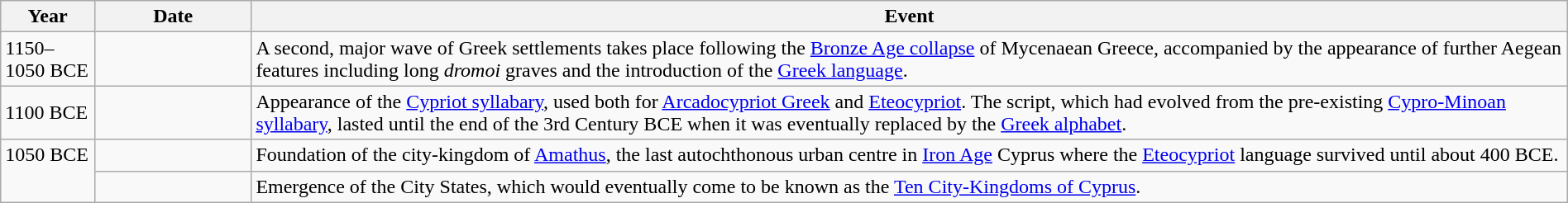<table class="wikitable" width="100%">
<tr>
<th style="width:6%">Year</th>
<th style="width:10%">Date</th>
<th>Event</th>
</tr>
<tr>
<td>1150–1050 BCE</td>
<td></td>
<td>A second, major wave of Greek settlements takes place following the <a href='#'>Bronze Age collapse</a> of Mycenaean Greece, accompanied by the appearance of further Aegean features including long <em>dromoi</em> graves and the introduction of the <a href='#'>Greek language</a>.</td>
</tr>
<tr>
<td>1100 BCE</td>
<td></td>
<td>Appearance of the <a href='#'>Cypriot syllabary</a>, used both for <a href='#'>Arcadocypriot Greek</a> and <a href='#'>Eteocypriot</a>. The script, which had evolved from the pre-existing <a href='#'>Cypro-Minoan syllabary</a>, lasted until the end of the 3rd Century BCE when it was eventually replaced by the <a href='#'>Greek alphabet</a>.</td>
</tr>
<tr>
<td rowspan="2" style="vertical-align:top">1050 BCE</td>
<td></td>
<td>Foundation of the city-kingdom of <a href='#'>Amathus</a>, the last autochthonous urban centre in <a href='#'>Iron Age</a> Cyprus where the <a href='#'>Eteocypriot</a> language survived until about 400 BCE.</td>
</tr>
<tr>
<td></td>
<td>Emergence of the City States, which would eventually come to be known as the <a href='#'>Ten City-Kingdoms of Cyprus</a>.</td>
</tr>
</table>
